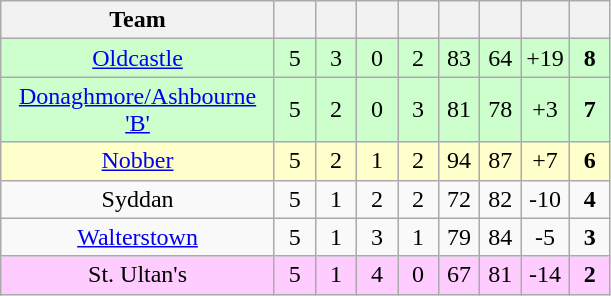<table class="wikitable" style="text-align:center">
<tr>
<th style="width:175px;">Team</th>
<th width="20"></th>
<th width="20"></th>
<th width="20"></th>
<th width="20"></th>
<th width="20"></th>
<th width="20"></th>
<th width="20"></th>
<th width="20"></th>
</tr>
<tr style="background:#cfc;">
<td><a href='#'>Oldcastle</a></td>
<td>5</td>
<td>3</td>
<td>0</td>
<td>2</td>
<td>83</td>
<td>64</td>
<td>+19</td>
<td><strong>8</strong></td>
</tr>
<tr style="background:#cfc;">
<td><a href='#'>Donaghmore/Ashbourne 'B'</a></td>
<td>5</td>
<td>2</td>
<td>0</td>
<td>3</td>
<td>81</td>
<td>78</td>
<td>+3</td>
<td><strong>7</strong></td>
</tr>
<tr style="background:#ffffcc;">
<td><a href='#'>Nobber</a></td>
<td>5</td>
<td>2</td>
<td>1</td>
<td>2</td>
<td>94</td>
<td>87</td>
<td>+7</td>
<td><strong>6</strong></td>
</tr>
<tr>
<td>Syddan</td>
<td>5</td>
<td>1</td>
<td>2</td>
<td>2</td>
<td>72</td>
<td>82</td>
<td>-10</td>
<td><strong>4</strong></td>
</tr>
<tr>
<td><a href='#'>Walterstown</a></td>
<td>5</td>
<td>1</td>
<td>3</td>
<td>1</td>
<td>79</td>
<td>84</td>
<td>-5</td>
<td><strong>3</strong></td>
</tr>
<tr style="background:#fcf;">
<td>St. Ultan's</td>
<td>5</td>
<td>1</td>
<td>4</td>
<td>0</td>
<td>67</td>
<td>81</td>
<td>-14</td>
<td><strong>2</strong></td>
</tr>
</table>
